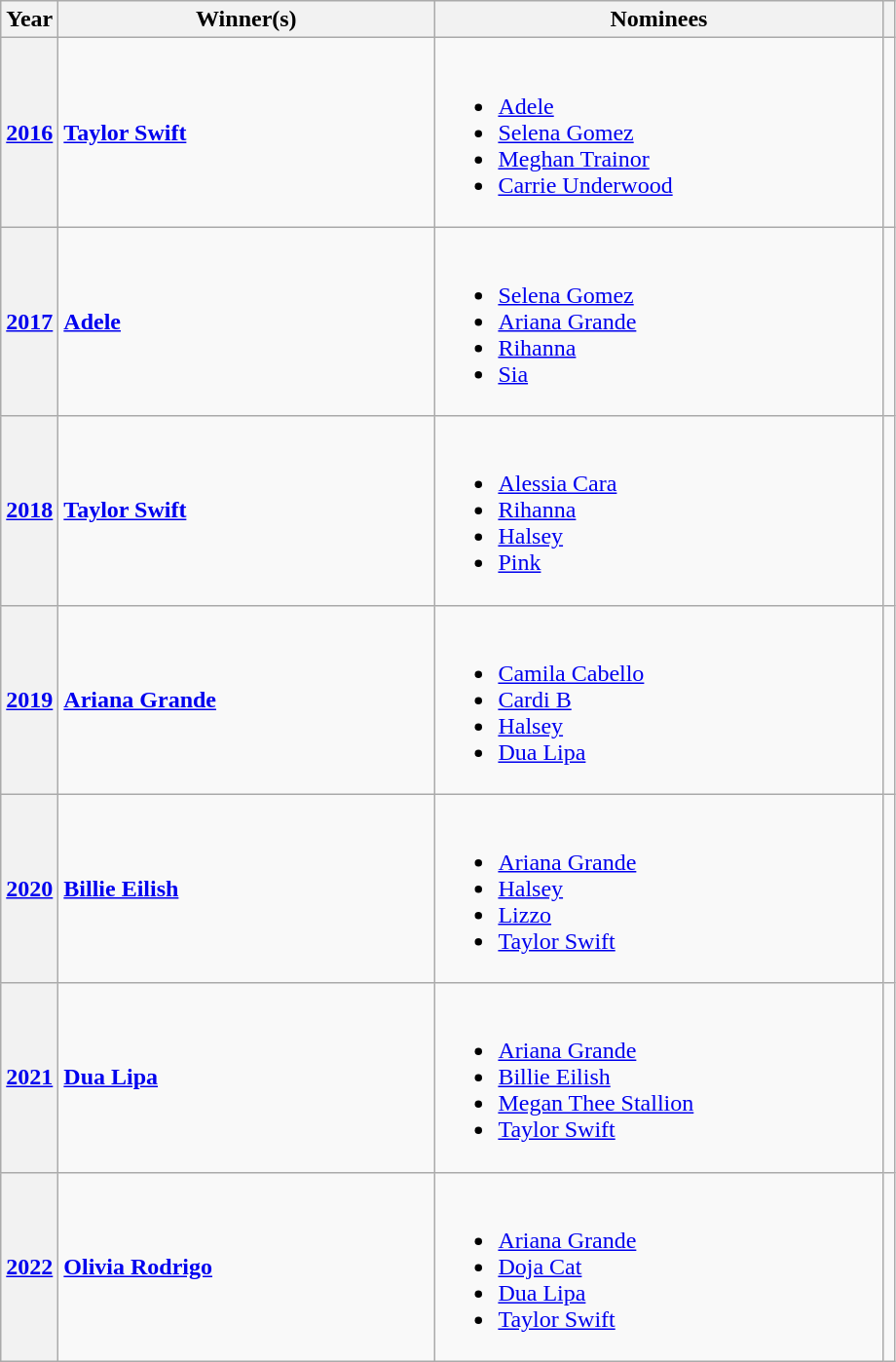<table class="wikitable sortable">
<tr>
<th scope="col">Year</th>
<th scope="col" style="width:250px;">Winner(s)</th>
<th scope="col" style="width:300px;">Nominees</th>
<th scope="col" class="unsortable"></th>
</tr>
<tr>
<th scope="row"><a href='#'>2016</a></th>
<td>  <strong><a href='#'>Taylor Swift</a></strong></td>
<td><br><ul><li> <a href='#'>Adele</a></li><li> <a href='#'>Selena Gomez</a></li><li> <a href='#'>Meghan Trainor</a></li><li> <a href='#'>Carrie Underwood</a></li></ul></td>
<td><br></td>
</tr>
<tr>
<th scope="row"><a href='#'>2017</a></th>
<td>  <strong><a href='#'>Adele</a></strong></td>
<td><br><ul><li> <a href='#'>Selena Gomez</a></li><li> <a href='#'>Ariana Grande</a></li><li> <a href='#'>Rihanna</a></li><li> <a href='#'>Sia</a></li></ul></td>
<td style="text-align:center"></td>
</tr>
<tr>
<th scope="row"><a href='#'>2018</a></th>
<td>  <strong><a href='#'>Taylor Swift</a></strong></td>
<td><br><ul><li> <a href='#'>Alessia Cara</a></li><li> <a href='#'>Rihanna</a></li><li> <a href='#'>Halsey</a></li><li> <a href='#'>Pink</a></li></ul></td>
<td style="text-align:center"></td>
</tr>
<tr>
<th scope="row"><a href='#'>2019</a></th>
<td>  <strong><a href='#'>Ariana Grande</a></strong></td>
<td><br><ul><li> <a href='#'>Camila Cabello</a></li><li> <a href='#'>Cardi B</a></li><li> <a href='#'>Halsey</a></li><li> <a href='#'>Dua Lipa</a></li></ul></td>
<td style="text-align:center"></td>
</tr>
<tr>
<th scope="row"><a href='#'>2020</a></th>
<td>  <strong><a href='#'>Billie Eilish</a></strong></td>
<td><br><ul><li> <a href='#'>Ariana Grande</a></li><li> <a href='#'>Halsey</a></li><li> <a href='#'>Lizzo</a></li><li> <a href='#'>Taylor Swift</a></li></ul></td>
<td style="text-align:center"><br></td>
</tr>
<tr>
<th scope="row"><a href='#'>2021</a></th>
<td>  <strong><a href='#'>Dua Lipa</a></strong></td>
<td><br><ul><li> <a href='#'>Ariana Grande</a></li><li> <a href='#'>Billie Eilish</a></li><li> <a href='#'>Megan Thee Stallion</a></li><li> <a href='#'>Taylor Swift</a></li></ul></td>
<td style="text-align:center"></td>
</tr>
<tr>
<th scope="row"><a href='#'>2022</a></th>
<td>  <strong><a href='#'>Olivia Rodrigo</a></strong></td>
<td><br><ul><li> <a href='#'>Ariana Grande</a></li><li> <a href='#'>Doja Cat</a></li><li> <a href='#'>Dua Lipa</a></li><li> <a href='#'>Taylor Swift</a></li></ul></td>
<td style="text-align:center"></td>
</tr>
</table>
